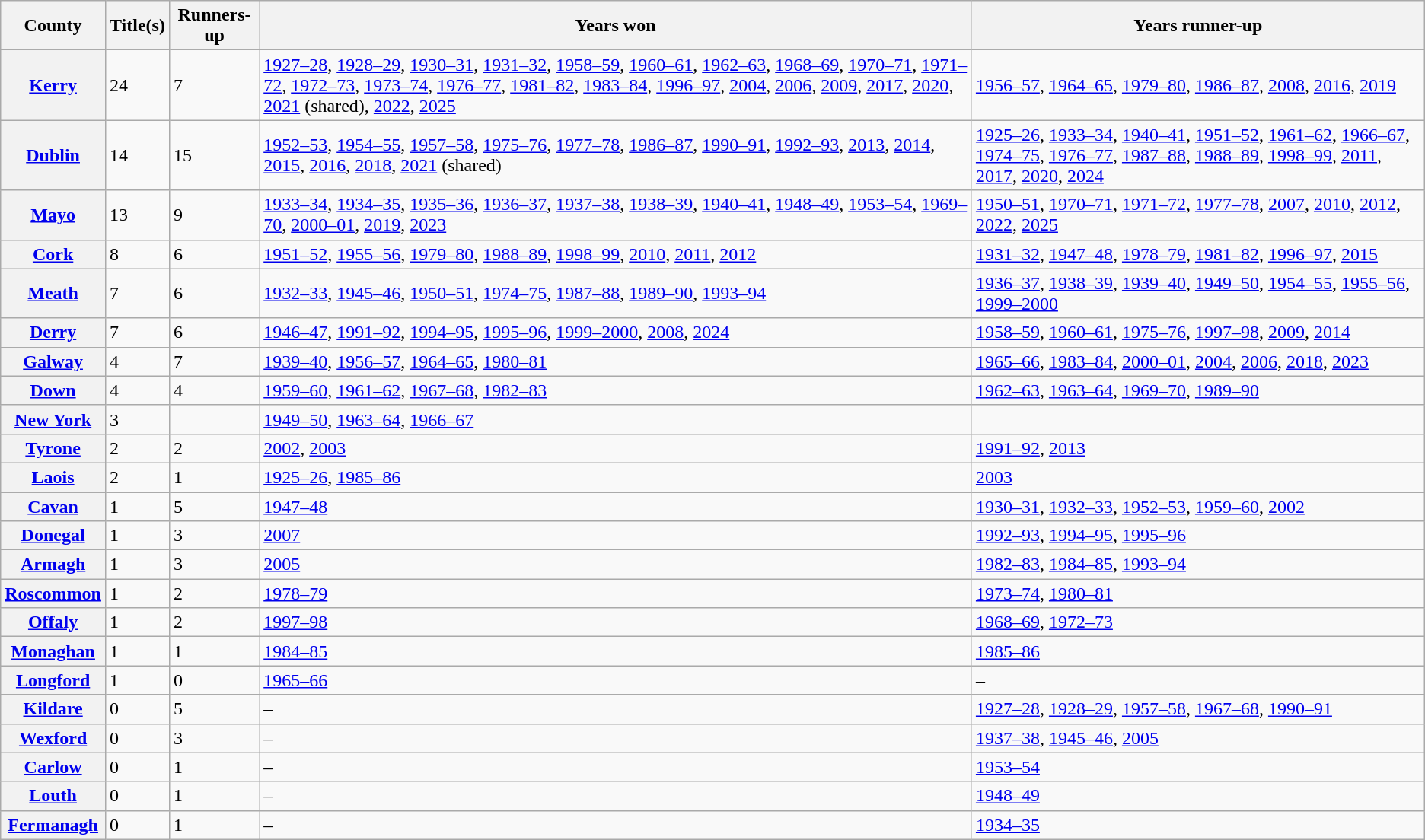<table class="wikitable plainrowheaders sortable">
<tr>
<th scope="col">County</th>
<th>Title(s)</th>
<th scope="col">Runners-up</th>
<th class="unsortable" scope="col">Years won</th>
<th class="unsortable" scope="col">Years runner-up</th>
</tr>
<tr>
<th scope="row"> <a href='#'>Kerry</a></th>
<td>24</td>
<td>7</td>
<td><a href='#'>1927–28</a>, <a href='#'>1928–29</a>, <a href='#'>1930–31</a>, <a href='#'>1931–32</a>, <a href='#'>1958–59</a>, <a href='#'>1960–61</a>, <a href='#'>1962–63</a>,  <a href='#'>1968–69</a>, <a href='#'>1970–71</a>, <a href='#'>1971–72</a>, <a href='#'>1972–73</a>, <a href='#'>1973–74</a>, <a href='#'>1976–77</a>, <a href='#'>1981–82</a>, <a href='#'>1983–84</a>, <a href='#'>1996–97</a>, <a href='#'>2004</a>, <a href='#'>2006</a>, <a href='#'>2009</a>, <a href='#'>2017</a>, <a href='#'>2020</a>, <a href='#'>2021</a> (shared), <a href='#'>2022</a>, <a href='#'>2025</a></td>
<td><a href='#'>1956–57</a>, <a href='#'>1964–65</a>, <a href='#'>1979–80</a>, <a href='#'>1986–87</a>, <a href='#'>2008</a>, <a href='#'>2016</a>, <a href='#'>2019</a></td>
</tr>
<tr>
<th scope="row"> <a href='#'>Dublin</a></th>
<td>14</td>
<td>15</td>
<td><a href='#'>1952–53</a>, <a href='#'>1954–55</a>, <a href='#'>1957–58</a>, <a href='#'>1975–76</a>, <a href='#'>1977–78</a>, <a href='#'>1986–87</a>, <a href='#'>1990–91</a>, <a href='#'>1992–93</a>, <a href='#'>2013</a>, <a href='#'>2014</a>, <a href='#'>2015</a>, <a href='#'>2016</a>, <a href='#'>2018</a>, <a href='#'>2021</a> (shared)</td>
<td><a href='#'>1925–26</a>, <a href='#'>1933–34</a>, <a href='#'>1940–41</a>, <a href='#'>1951–52</a>, <a href='#'>1961–62</a>, <a href='#'>1966–67</a>, <a href='#'>1974–75</a>, <a href='#'>1976–77</a>, <a href='#'>1987–88</a>, <a href='#'>1988–89</a>, <a href='#'>1998–99</a>, <a href='#'>2011</a>, <a href='#'>2017</a>, <a href='#'>2020</a>, <a href='#'>2024</a></td>
</tr>
<tr>
<th scope="row"> <a href='#'>Mayo</a></th>
<td>13</td>
<td>9</td>
<td><a href='#'>1933–34</a>, <a href='#'>1934–35</a>, <a href='#'>1935–36</a>, <a href='#'>1936–37</a>,  <a href='#'>1937–38</a>, <a href='#'>1938–39</a>, <a href='#'>1940–41</a>, <a href='#'>1948–49</a>, <a href='#'>1953–54</a>, <a href='#'>1969–70</a>, <a href='#'>2000–01</a>, <a href='#'>2019</a>, <a href='#'>2023</a></td>
<td><a href='#'>1950–51</a>, <a href='#'>1970–71</a>, <a href='#'>1971–72</a>, <a href='#'>1977–78</a>, <a href='#'>2007</a>, <a href='#'>2010</a>, <a href='#'>2012</a>, <a href='#'>2022</a>, <a href='#'>2025</a></td>
</tr>
<tr>
<th scope="row"> <a href='#'>Cork</a></th>
<td>8</td>
<td>6</td>
<td><a href='#'>1951–52</a>, <a href='#'>1955–56</a>, <a href='#'>1979–80</a>, <a href='#'>1988–89</a>, <a href='#'>1998–99</a>, <a href='#'>2010</a>, <a href='#'>2011</a>, <a href='#'>2012</a></td>
<td><a href='#'>1931–32</a>, <a href='#'>1947–48</a>, <a href='#'>1978–79</a>, <a href='#'>1981–82</a>, <a href='#'>1996–97</a>, <a href='#'>2015</a></td>
</tr>
<tr>
<th scope="row"> <a href='#'>Meath</a></th>
<td>7</td>
<td>6</td>
<td><a href='#'>1932–33</a>, <a href='#'>1945–46</a>, <a href='#'>1950–51</a>, <a href='#'>1974–75</a>, <a href='#'>1987–88</a>, <a href='#'>1989–90</a>, <a href='#'>1993–94</a></td>
<td><a href='#'>1936–37</a>, <a href='#'>1938–39</a>, <a href='#'>1939–40</a>, <a href='#'>1949–50</a>, <a href='#'>1954–55</a>, <a href='#'>1955–56</a>, <a href='#'>1999–2000</a></td>
</tr>
<tr>
<th scope="row"> <a href='#'>Derry</a></th>
<td>7</td>
<td>6</td>
<td><a href='#'>1946–47</a>, <a href='#'>1991–92</a>, <a href='#'>1994–95</a>, <a href='#'>1995–96</a>, <a href='#'>1999–2000</a>, <a href='#'>2008</a>, <a href='#'>2024</a></td>
<td><a href='#'>1958–59</a>, <a href='#'>1960–61</a>, <a href='#'>1975–76</a>, <a href='#'>1997–98</a>, <a href='#'>2009</a>, <a href='#'>2014</a></td>
</tr>
<tr>
<th scope="row"> <a href='#'>Galway</a></th>
<td>4</td>
<td>7</td>
<td><a href='#'>1939–40</a>, <a href='#'>1956–57</a>, <a href='#'>1964–65</a>, <a href='#'>1980–81</a></td>
<td><a href='#'>1965–66</a>, <a href='#'>1983–84</a>, <a href='#'>2000–01</a>, <a href='#'>2004</a>, <a href='#'>2006</a>, <a href='#'>2018</a>, <a href='#'>2023</a></td>
</tr>
<tr>
<th scope="row"> <a href='#'>Down</a></th>
<td>4</td>
<td>4</td>
<td><a href='#'>1959–60</a>, <a href='#'>1961–62</a>, <a href='#'>1967–68</a>, <a href='#'>1982–83</a></td>
<td><a href='#'>1962–63</a>, <a href='#'>1963–64</a>, <a href='#'>1969–70</a>, <a href='#'>1989–90</a></td>
</tr>
<tr>
<th scope="row"> <a href='#'>New York</a></th>
<td>3</td>
<td></td>
<td><a href='#'>1949–50</a>, <a href='#'>1963–64</a>, <a href='#'>1966–67</a></td>
<td></td>
</tr>
<tr>
<th scope="row"> <a href='#'>Tyrone</a></th>
<td>2</td>
<td>2</td>
<td><a href='#'>2002</a>, <a href='#'>2003</a></td>
<td><a href='#'>1991–92</a>, <a href='#'>2013</a></td>
</tr>
<tr>
<th scope="row"> <a href='#'>Laois</a></th>
<td>2</td>
<td>1</td>
<td><a href='#'>1925–26</a>, <a href='#'>1985–86</a></td>
<td><a href='#'>2003</a></td>
</tr>
<tr>
<th scope="row"> <a href='#'>Cavan</a></th>
<td>1</td>
<td>5</td>
<td><a href='#'>1947–48</a></td>
<td><a href='#'>1930–31</a>, <a href='#'>1932–33</a>, <a href='#'>1952–53</a>, <a href='#'>1959–60</a>, <a href='#'>2002</a></td>
</tr>
<tr>
<th scope="row"> <a href='#'>Donegal</a></th>
<td>1</td>
<td>3</td>
<td><a href='#'>2007</a></td>
<td><a href='#'>1992–93</a>, <a href='#'>1994–95</a>, <a href='#'>1995–96</a></td>
</tr>
<tr>
<th scope="row"> <a href='#'>Armagh</a></th>
<td>1</td>
<td>3</td>
<td><a href='#'>2005</a></td>
<td><a href='#'>1982–83</a>, <a href='#'>1984–85</a>, <a href='#'>1993–94</a></td>
</tr>
<tr>
<th scope="row"> <a href='#'>Roscommon</a></th>
<td>1</td>
<td>2</td>
<td><a href='#'>1978–79</a></td>
<td><a href='#'>1973–74</a>, <a href='#'>1980–81</a></td>
</tr>
<tr>
<th scope="row"> <a href='#'>Offaly</a></th>
<td>1</td>
<td>2</td>
<td><a href='#'>1997–98</a></td>
<td><a href='#'>1968–69</a>, <a href='#'>1972–73</a></td>
</tr>
<tr>
<th scope="row"> <a href='#'>Monaghan</a></th>
<td>1</td>
<td>1</td>
<td><a href='#'>1984–85</a></td>
<td><a href='#'>1985–86</a></td>
</tr>
<tr>
<th scope="row"> <a href='#'>Longford</a></th>
<td>1</td>
<td>0</td>
<td><a href='#'>1965–66</a></td>
<td>–</td>
</tr>
<tr>
<th scope="row"> <a href='#'>Kildare</a></th>
<td>0</td>
<td>5</td>
<td>–</td>
<td><a href='#'>1927–28</a>, <a href='#'>1928–29</a>, <a href='#'>1957–58</a>, <a href='#'>1967–68</a>, <a href='#'>1990–91</a></td>
</tr>
<tr>
<th scope="row"> <a href='#'>Wexford</a></th>
<td>0</td>
<td>3</td>
<td>–</td>
<td><a href='#'>1937–38</a>, <a href='#'>1945–46</a>, <a href='#'>2005</a></td>
</tr>
<tr>
<th scope="row"> <a href='#'>Carlow</a></th>
<td>0</td>
<td>1</td>
<td>–</td>
<td><a href='#'>1953–54</a></td>
</tr>
<tr>
<th scope="row"> <a href='#'>Louth</a></th>
<td>0</td>
<td>1</td>
<td>–</td>
<td><a href='#'>1948–49</a></td>
</tr>
<tr>
<th scope="row"> <a href='#'>Fermanagh</a></th>
<td>0</td>
<td>1</td>
<td>–</td>
<td><a href='#'>1934–35</a></td>
</tr>
</table>
